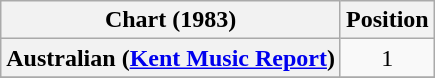<table class="wikitable plainrowheaders">
<tr>
<th scope="col">Chart (1983)</th>
<th scope="col">Position</th>
</tr>
<tr>
<th scope="row">Australian (<a href='#'>Kent Music Report</a>)</th>
<td style="text-align:center;">1</td>
</tr>
<tr>
</tr>
</table>
